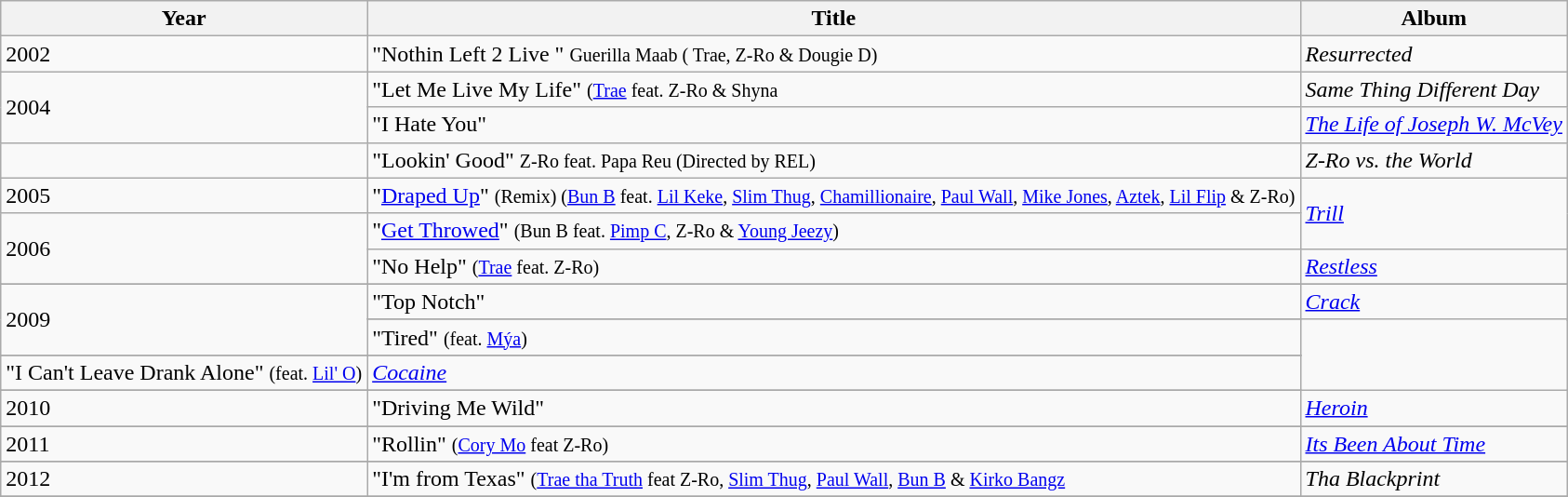<table class="wikitable">
<tr>
<th>Year</th>
<th>Title</th>
<th>Album</th>
</tr>
<tr>
<td>2002</td>
<td>"Nothin Left 2 Live " <small>Guerilla Maab ( Trae, Z-Ro & Dougie D)</small></td>
<td><em>Resurrected</em></td>
</tr>
<tr>
<td rowspan="2">2004</td>
<td>"Let Me Live My Life" <small>(<a href='#'>Trae</a> feat. Z-Ro & Shyna</small></td>
<td><em>Same Thing Different Day</em></td>
</tr>
<tr>
<td>"I Hate You"</td>
<td><em><a href='#'>The Life of Joseph W. McVey</a></em></td>
</tr>
<tr>
<td></td>
<td>"Lookin' Good" <small>Z-Ro feat. Papa Reu (Directed by REL)</small></td>
<td><em>Z-Ro vs. the World</em></td>
</tr>
<tr>
<td>2005</td>
<td>"<a href='#'>Draped Up</a>" <small>(Remix) (<a href='#'>Bun B</a> feat. <a href='#'>Lil Keke</a>, <a href='#'>Slim Thug</a>, <a href='#'>Chamillionaire</a>, <a href='#'>Paul Wall</a>, <a href='#'>Mike Jones</a>, <a href='#'>Aztek</a>, <a href='#'>Lil Flip</a> & Z-Ro)</small></td>
<td rowspan="2"><em><a href='#'>Trill</a></em></td>
</tr>
<tr>
<td rowspan="2">2006</td>
<td>"<a href='#'>Get Throwed</a>" <small>(Bun B feat. <a href='#'>Pimp C</a>, Z-Ro & <a href='#'>Young Jeezy</a>)</small></td>
</tr>
<tr>
<td>"No Help" <small>(<a href='#'>Trae</a> feat. Z-Ro)</small></td>
<td><em><a href='#'>Restless</a></em></td>
</tr>
<tr>
</tr>
<tr>
<td rowspan="3">2009</td>
<td>"Top Notch"</td>
<td rowspan="2"><em><a href='#'>Crack</a></em></td>
</tr>
<tr>
</tr>
<tr>
<td>"Tired" <small>(feat. <a href='#'>Mýa</a>)</small></td>
</tr>
<tr>
</tr>
<tr>
<td>"I Can't Leave Drank Alone" <small>(feat. <a href='#'>Lil' O</a>)</small></td>
<td><em><a href='#'>Cocaine</a></em></td>
</tr>
<tr>
</tr>
<tr>
<td>2010</td>
<td>"Driving Me Wild"</td>
<td><em><a href='#'>Heroin</a></em></td>
</tr>
<tr>
</tr>
<tr>
<td>2011</td>
<td>"Rollin" <small>(<a href='#'>Cory Mo</a> feat Z-Ro)</small></td>
<td><em><a href='#'>Its Been About Time</a></em></td>
</tr>
<tr>
</tr>
<tr>
<td>2012</td>
<td>"I'm from Texas" <small>(<a href='#'>Trae tha Truth</a> feat Z-Ro, <a href='#'>Slim Thug</a>, <a href='#'>Paul Wall</a>, <a href='#'>Bun B</a> & <a href='#'>Kirko Bangz</a></small></td>
<td><em>Tha Blackprint</em></td>
</tr>
<tr>
</tr>
</table>
